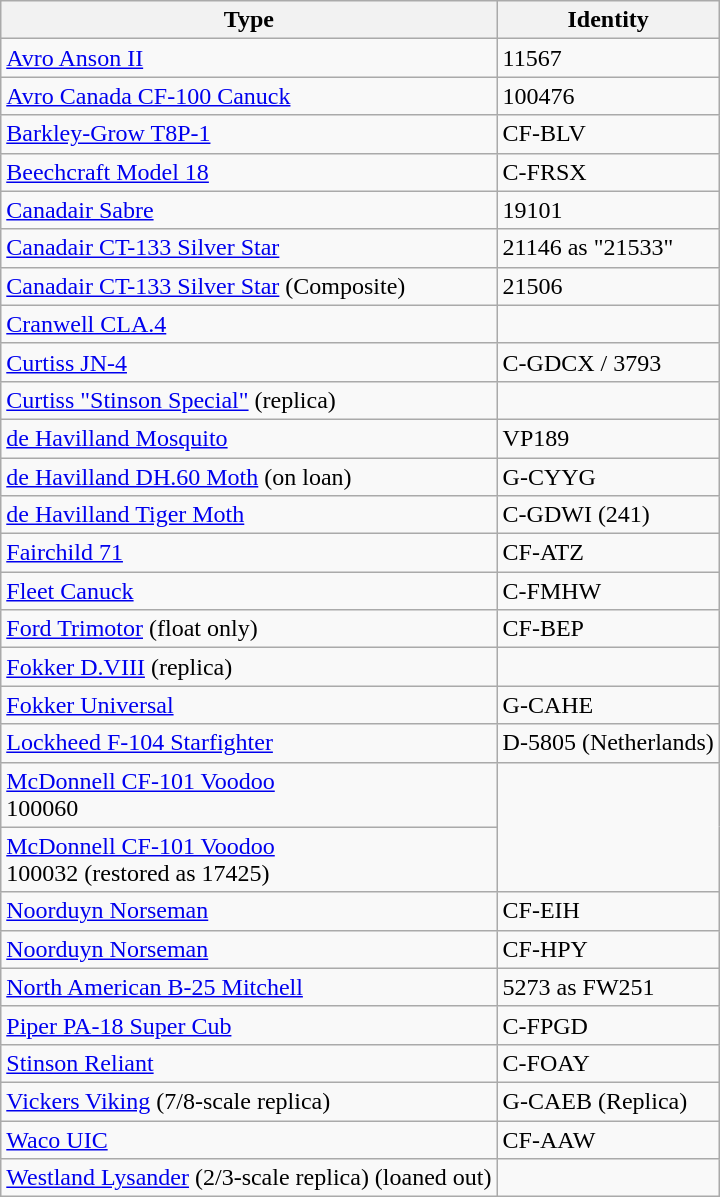<table class="wikitable">
<tr>
<th>Type</th>
<th>Identity</th>
</tr>
<tr>
<td><a href='#'>Avro Anson II</a></td>
<td>11567</td>
</tr>
<tr>
<td><a href='#'>Avro Canada CF-100 Canuck</a></td>
<td>100476</td>
</tr>
<tr>
<td><a href='#'>Barkley-Grow T8P-1</a></td>
<td>CF-BLV</td>
</tr>
<tr>
<td><a href='#'>Beechcraft Model 18</a></td>
<td>C-FRSX</td>
</tr>
<tr>
<td><a href='#'>Canadair Sabre</a></td>
<td>19101</td>
</tr>
<tr>
<td><a href='#'>Canadair CT-133 Silver Star</a></td>
<td>21146 as "21533"</td>
</tr>
<tr>
<td><a href='#'>Canadair CT-133 Silver Star</a> (Composite)</td>
<td>21506</td>
</tr>
<tr>
<td><a href='#'>Cranwell CLA.4</a></td>
<td></td>
</tr>
<tr>
<td><a href='#'>Curtiss JN-4</a></td>
<td>C-GDCX / 3793</td>
</tr>
<tr>
<td><a href='#'>Curtiss "Stinson Special"</a> (replica)</td>
<td></td>
</tr>
<tr>
<td><a href='#'>de Havilland Mosquito</a></td>
<td>VP189</td>
</tr>
<tr>
<td><a href='#'>de Havilland DH.60 Moth</a> (on loan)</td>
<td>G-CYYG</td>
</tr>
<tr>
<td><a href='#'>de Havilland Tiger Moth</a></td>
<td>C-GDWI (241)</td>
</tr>
<tr>
<td><a href='#'>Fairchild 71</a></td>
<td>CF-ATZ</td>
</tr>
<tr>
<td><a href='#'>Fleet Canuck</a></td>
<td>C-FMHW</td>
</tr>
<tr>
<td><a href='#'>Ford Trimotor</a> (float only)</td>
<td>CF-BEP</td>
</tr>
<tr>
<td><a href='#'>Fokker D.VIII</a> (replica)</td>
<td></td>
</tr>
<tr>
<td><a href='#'>Fokker Universal</a></td>
<td>G-CAHE</td>
</tr>
<tr>
<td><a href='#'>Lockheed F-104 Starfighter</a></td>
<td>D-5805 (Netherlands)</td>
</tr>
<tr>
<td><a href='#'>McDonnell CF-101 Voodoo</a><br>100060</td>
</tr>
<tr>
<td><a href='#'>McDonnell CF-101 Voodoo</a><br>100032 (restored as 17425)</td>
</tr>
<tr>
<td><a href='#'>Noorduyn Norseman</a></td>
<td>CF-EIH</td>
</tr>
<tr>
<td><a href='#'>Noorduyn Norseman</a></td>
<td>CF-HPY</td>
</tr>
<tr>
<td><a href='#'>North American B-25 Mitchell</a></td>
<td>5273 as FW251</td>
</tr>
<tr>
<td><a href='#'>Piper PA-18 Super Cub</a></td>
<td>C-FPGD</td>
</tr>
<tr>
<td><a href='#'>Stinson Reliant</a></td>
<td>C-FOAY</td>
</tr>
<tr>
<td><a href='#'>Vickers Viking</a> (7/8-scale replica)</td>
<td>G-CAEB (Replica)</td>
</tr>
<tr>
<td><a href='#'>Waco UIC</a></td>
<td>CF-AAW</td>
</tr>
<tr>
<td><a href='#'>Westland Lysander</a> (2/3-scale replica) (loaned out)</td>
<td></td>
</tr>
</table>
